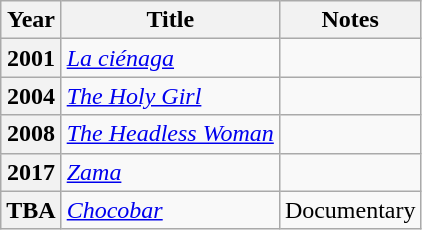<table class="wikitable sortable plainrowheaders">
<tr>
<th scope="col">Year</th>
<th scope="col">Title</th>
<th scope="col">Notes</th>
</tr>
<tr>
<th scope="row">2001</th>
<td><em><a href='#'>La ciénaga</a></em></td>
<td></td>
</tr>
<tr>
<th scope="row">2004</th>
<td><em><a href='#'>The Holy Girl</a></em></td>
<td></td>
</tr>
<tr>
<th scope="row">2008</th>
<td><em><a href='#'>The Headless Woman</a></em></td>
<td></td>
</tr>
<tr>
<th scope="row">2017</th>
<td><em><a href='#'>Zama</a></em></td>
<td></td>
</tr>
<tr>
<th scope="row">TBA</th>
<td><em><a href='#'>Chocobar</a></em></td>
<td>Documentary</td>
</tr>
</table>
